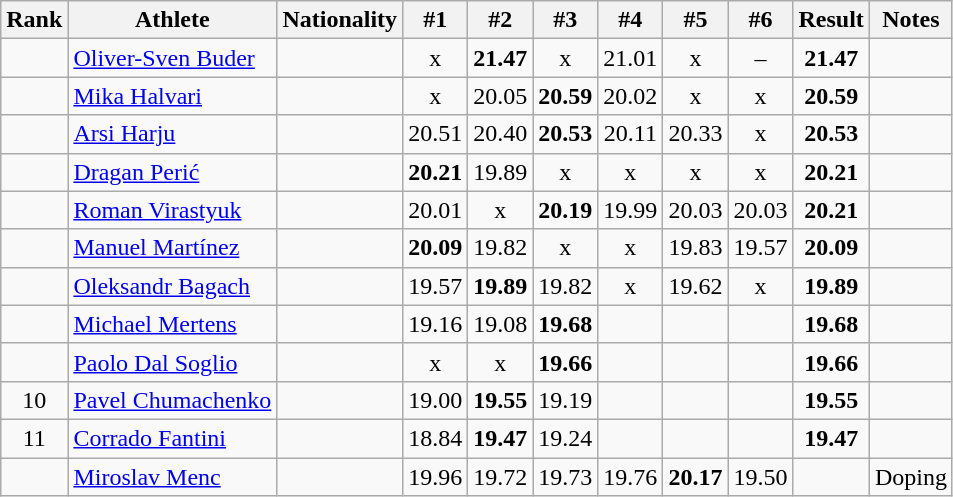<table class="wikitable sortable" style="text-align:center">
<tr>
<th>Rank</th>
<th>Athlete</th>
<th>Nationality</th>
<th>#1</th>
<th>#2</th>
<th>#3</th>
<th>#4</th>
<th>#5</th>
<th>#6</th>
<th>Result</th>
<th>Notes</th>
</tr>
<tr>
<td></td>
<td align="left"><a href='#'>Oliver-Sven Buder</a></td>
<td align=left></td>
<td>x</td>
<td><strong>21.47</strong></td>
<td>x</td>
<td>21.01</td>
<td>x</td>
<td>–</td>
<td><strong>21.47</strong></td>
<td></td>
</tr>
<tr>
<td></td>
<td align="left"><a href='#'>Mika Halvari</a></td>
<td align=left></td>
<td>x</td>
<td>20.05</td>
<td><strong>20.59</strong></td>
<td>20.02</td>
<td>x</td>
<td>x</td>
<td><strong>20.59</strong></td>
<td></td>
</tr>
<tr>
<td></td>
<td align="left"><a href='#'>Arsi Harju</a></td>
<td align=left></td>
<td>20.51</td>
<td>20.40</td>
<td><strong>20.53</strong></td>
<td>20.11</td>
<td>20.33</td>
<td>x</td>
<td><strong>20.53</strong></td>
<td></td>
</tr>
<tr>
<td></td>
<td align="left"><a href='#'>Dragan Perić</a></td>
<td align=left></td>
<td><strong>20.21</strong></td>
<td>19.89</td>
<td>x</td>
<td>x</td>
<td>x</td>
<td>x</td>
<td><strong>20.21</strong></td>
<td></td>
</tr>
<tr>
<td></td>
<td align="left"><a href='#'>Roman Virastyuk</a></td>
<td align=left></td>
<td>20.01</td>
<td>x</td>
<td><strong>20.19</strong></td>
<td>19.99</td>
<td>20.03</td>
<td>20.03</td>
<td><strong>20.21</strong></td>
<td></td>
</tr>
<tr>
<td></td>
<td align="left"><a href='#'>Manuel Martínez</a></td>
<td align=left></td>
<td><strong>20.09</strong></td>
<td>19.82</td>
<td>x</td>
<td>x</td>
<td>19.83</td>
<td>19.57</td>
<td><strong>20.09</strong></td>
<td></td>
</tr>
<tr>
<td></td>
<td align="left"><a href='#'>Oleksandr Bagach</a></td>
<td align=left></td>
<td>19.57</td>
<td><strong>19.89</strong></td>
<td>19.82</td>
<td>x</td>
<td>19.62</td>
<td>x</td>
<td><strong>19.89</strong></td>
<td></td>
</tr>
<tr>
<td></td>
<td align="left"><a href='#'>Michael Mertens</a></td>
<td align=left></td>
<td>19.16</td>
<td>19.08</td>
<td><strong>19.68</strong></td>
<td></td>
<td></td>
<td></td>
<td><strong>19.68</strong></td>
<td></td>
</tr>
<tr>
<td></td>
<td align="left"><a href='#'>Paolo Dal Soglio</a></td>
<td align=left></td>
<td>x</td>
<td>x</td>
<td><strong>19.66</strong></td>
<td></td>
<td></td>
<td></td>
<td><strong>19.66</strong></td>
<td></td>
</tr>
<tr>
<td>10</td>
<td align="left"><a href='#'>Pavel Chumachenko</a></td>
<td align=left></td>
<td>19.00</td>
<td><strong>19.55</strong></td>
<td>19.19</td>
<td></td>
<td></td>
<td></td>
<td><strong>19.55</strong></td>
<td></td>
</tr>
<tr>
<td>11</td>
<td align="left"><a href='#'>Corrado Fantini</a></td>
<td align=left></td>
<td>18.84</td>
<td><strong>19.47</strong></td>
<td>19.24</td>
<td></td>
<td></td>
<td></td>
<td><strong>19.47</strong></td>
<td></td>
</tr>
<tr>
<td></td>
<td align="left"><a href='#'>Miroslav Menc</a></td>
<td align=left></td>
<td>19.96</td>
<td>19.72</td>
<td>19.73</td>
<td>19.76</td>
<td><strong>20.17</strong></td>
<td>19.50</td>
<td><strong></strong></td>
<td>Doping</td>
</tr>
</table>
